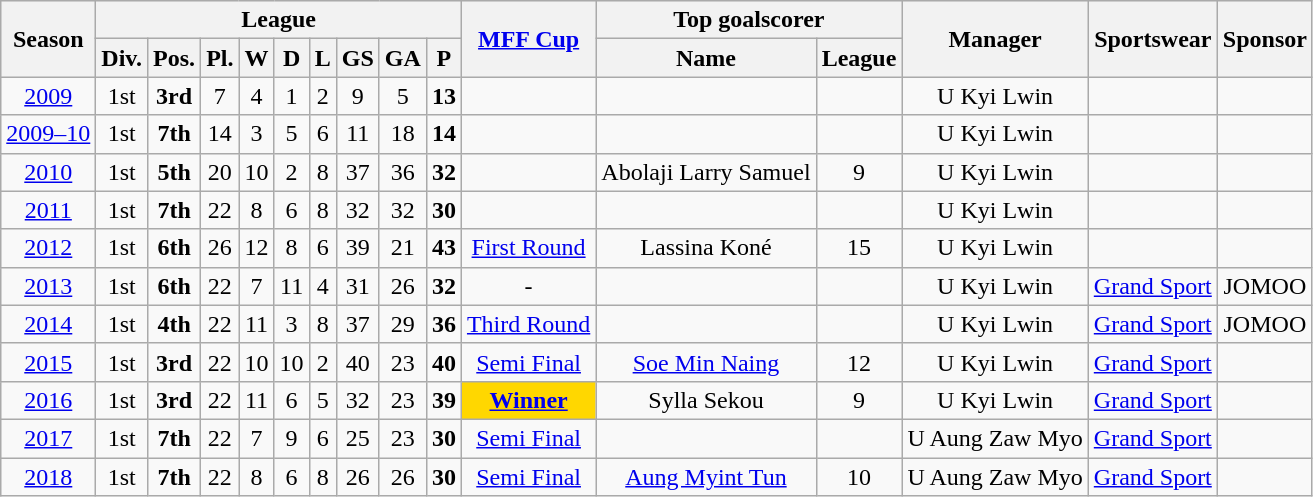<table class="wikitable">
<tr style="background:#efefef;">
<th rowspan="2">Season</th>
<th colspan="9">League</th>
<th rowspan="2"><a href='#'>MFF Cup</a></th>
<th colspan="2">Top goalscorer</th>
<th rowspan="2">Manager</th>
<th rowspan="2">Sportswear</th>
<th rowspan="2">Sponsor</th>
</tr>
<tr>
<th>Div.</th>
<th>Pos.</th>
<th>Pl.</th>
<th>W</th>
<th>D</th>
<th>L</th>
<th>GS</th>
<th>GA</th>
<th>P</th>
<th>Name</th>
<th>League</th>
</tr>
<tr>
<td align=center><a href='#'>2009</a></td>
<td align=center>1st</td>
<td align=center><strong>3rd</strong></td>
<td align=center>7</td>
<td align=center>4</td>
<td align=center>1</td>
<td align=center>2</td>
<td align=center>9</td>
<td align=center>5</td>
<td align=center><strong>13</strong></td>
<td align=center></td>
<td align=center></td>
<td align=center></td>
<td align=center> U Kyi Lwin</td>
<td align=center></td>
<td align=center></td>
</tr>
<tr>
<td align=center><a href='#'>2009–10</a></td>
<td align=center>1st</td>
<td align=center><strong>7th</strong></td>
<td align=center>14</td>
<td align=center>3</td>
<td align=center>5</td>
<td align=center>6</td>
<td align=center>11</td>
<td align=center>18</td>
<td align=center><strong>14</strong></td>
<td align=center></td>
<td align=center></td>
<td align=center></td>
<td align=center> U Kyi Lwin</td>
<td align=center></td>
<td align=center></td>
</tr>
<tr>
<td align=center><a href='#'>2010</a></td>
<td align=center>1st</td>
<td align=center><strong>5th</strong></td>
<td align=center>20</td>
<td align=center>10</td>
<td align=center>2</td>
<td align=center>8</td>
<td align=center>37</td>
<td align=center>36</td>
<td align=center><strong>32</strong></td>
<td align=center></td>
<td align=center>Abolaji Larry Samuel</td>
<td align=center>9</td>
<td align=center> U Kyi Lwin</td>
<td align=center></td>
<td align=center></td>
</tr>
<tr>
<td align=center><a href='#'>2011</a></td>
<td align=center>1st</td>
<td align=center><strong>7th</strong></td>
<td align=center>22</td>
<td align=center>8</td>
<td align=center>6</td>
<td align=center>8</td>
<td align=center>32</td>
<td align=center>32</td>
<td align=center><strong>30</strong></td>
<td align=center></td>
<td align=center></td>
<td align=center></td>
<td align=center> U Kyi Lwin</td>
<td align=center></td>
<td align=center></td>
</tr>
<tr>
<td align=center><a href='#'>2012</a></td>
<td align=center>1st</td>
<td align=center><strong>6th</strong></td>
<td align=center>26</td>
<td align=center>12</td>
<td align=center>8</td>
<td align=center>6</td>
<td align=center>39</td>
<td align=center>21</td>
<td align=center><strong>43</strong></td>
<td align=center><a href='#'>First Round</a></td>
<td align=center>Lassina Koné</td>
<td align=center>15</td>
<td align=center> U Kyi Lwin</td>
<td align=center></td>
<td align=center></td>
</tr>
<tr>
<td align=center><a href='#'>2013</a></td>
<td align=center>1st</td>
<td align=center><strong>6th</strong></td>
<td align=center>22</td>
<td align=center>7</td>
<td align=center>11</td>
<td align=center>4</td>
<td align=center>31</td>
<td align=center>26</td>
<td align=center><strong>32</strong></td>
<td align=center>-</td>
<td align=center></td>
<td align=center></td>
<td align=center> U Kyi Lwin</td>
<td align=center><a href='#'>Grand Sport</a></td>
<td align=center>JOMOO</td>
</tr>
<tr>
<td align=center><a href='#'>2014</a></td>
<td align=center>1st</td>
<td align=center><strong>4th</strong></td>
<td align=center>22</td>
<td align=center>11</td>
<td align=center>3</td>
<td align=center>8</td>
<td align=center>37</td>
<td align=center>29</td>
<td align=center><strong>36</strong></td>
<td align=center><a href='#'>Third Round</a></td>
<td align=center></td>
<td align=center></td>
<td align=center> U Kyi Lwin</td>
<td align=center><a href='#'>Grand Sport</a></td>
<td align=center>JOMOO</td>
</tr>
<tr>
<td align=center><a href='#'>2015</a></td>
<td align=center>1st</td>
<td align=center><strong>3rd</strong></td>
<td align=center>22</td>
<td align=center>10</td>
<td align=center>10</td>
<td align=center>2</td>
<td align=center>40</td>
<td align=center>23</td>
<td align=center><strong>40</strong></td>
<td align=center><a href='#'>Semi Final</a></td>
<td align=center><a href='#'>Soe Min Naing</a></td>
<td align=center>12</td>
<td align=center> U Kyi Lwin</td>
<td align=center><a href='#'>Grand Sport</a></td>
<td align=center></td>
</tr>
<tr>
<td align=center><a href='#'>2016</a></td>
<td align=center>1st</td>
<td align=center><strong>3rd</strong></td>
<td align=center>22</td>
<td align=center>11</td>
<td align=center>6</td>
<td align=center>5</td>
<td align=center>32</td>
<td align=center>23</td>
<td align=center><strong>39</strong></td>
<td style="text-align:center; background:gold;"><strong><a href='#'>Winner</a></strong></td>
<td align=center>Sylla Sekou</td>
<td align=center>9</td>
<td align=center> U Kyi Lwin</td>
<td align=center><a href='#'>Grand Sport</a></td>
<td align=center></td>
</tr>
<tr>
<td align=center><a href='#'>2017</a></td>
<td align=center>1st</td>
<td align=center><strong>7th</strong></td>
<td align=center>22</td>
<td align=center>7</td>
<td align=center>9</td>
<td align=center>6</td>
<td align=center>25</td>
<td align=center>23</td>
<td align=center><strong>30</strong></td>
<td align=center><a href='#'>Semi Final</a></td>
<td align=center></td>
<td align=center></td>
<td align=center> U Aung Zaw Myo</td>
<td align=center><a href='#'>Grand Sport</a></td>
<td align=center></td>
</tr>
<tr>
<td align=center><a href='#'>2018</a></td>
<td align=center>1st</td>
<td align=center><strong>7th</strong></td>
<td align=center>22</td>
<td align=center>8</td>
<td align=center>6</td>
<td align=center>8</td>
<td align=center>26</td>
<td align=center>26</td>
<td align=center><strong>30</strong></td>
<td align=center><a href='#'>Semi Final</a></td>
<td align=center><a href='#'>Aung Myint Tun</a></td>
<td align=center>10</td>
<td align=center> U Aung Zaw Myo</td>
<td align=center><a href='#'>Grand Sport</a></td>
<td align=center></td>
</tr>
</table>
